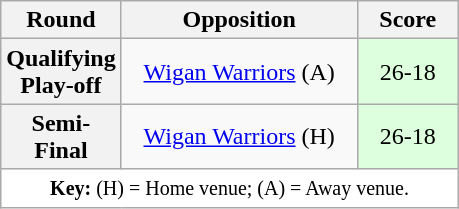<table class="wikitable plainrowheaders" style="text-align:center;margin-left:1em;">
<tr>
<th width="25">Round</th>
<th width="150">Opposition</th>
<th width="60">Score</th>
</tr>
<tr>
<th scope=row style="text-align:center">Qualifying Play-off</th>
<td> <a href='#'>Wigan Warriors</a> (A)</td>
<td bgcolor=DDFFDD>26-18</td>
</tr>
<tr>
<th scope=row style="text-align:center">Semi-Final</th>
<td> <a href='#'>Wigan Warriors</a> (H)</td>
<td bgcolor=DDFFDD>26-18</td>
</tr>
<tr>
<td colspan="3" style="background-color:white;"><small><strong>Key:</strong> (H) = Home venue; (A) = Away venue.</small></td>
</tr>
</table>
